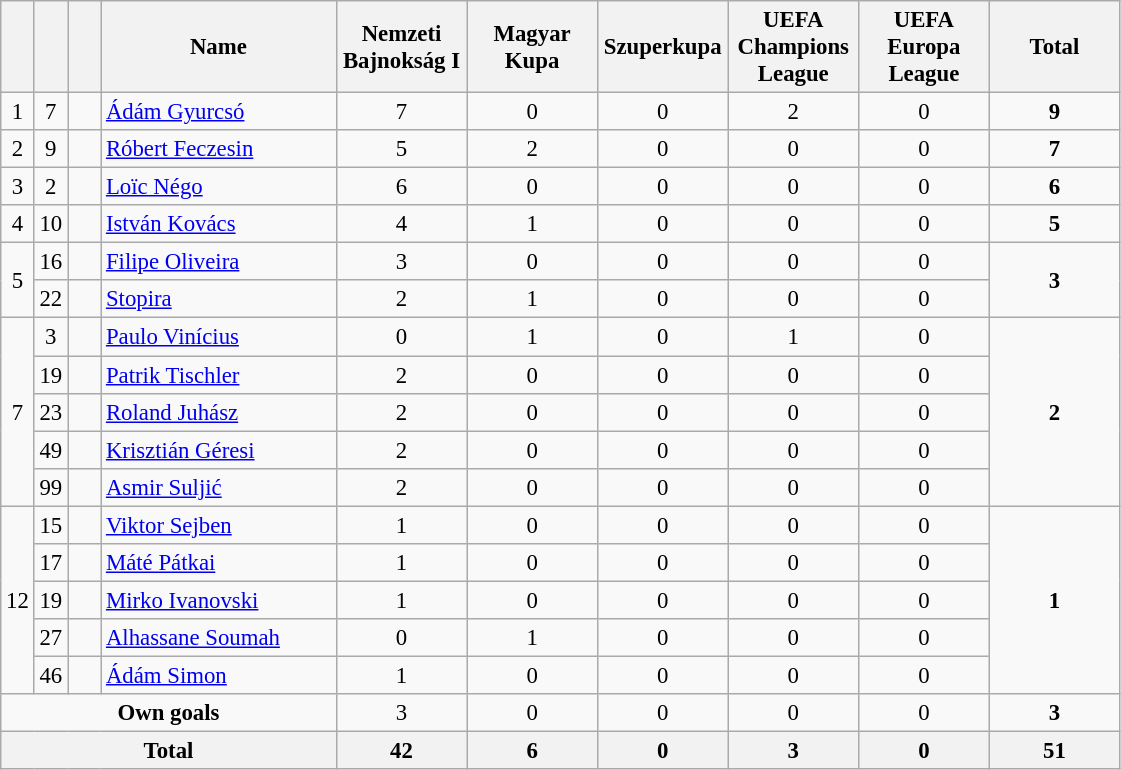<table class="wikitable" style="font-size: 95%; text-align: center;">
<tr>
<th width="15"></th>
<th width="15"></th>
<th width="15"></th>
<th width="150">Name</th>
<th width="80">Nemzeti Bajnokság I</th>
<th width="80">Magyar Kupa</th>
<th width="80">Szuperkupa</th>
<th width="80">UEFA Champions League</th>
<th width="80">UEFA Europa League</th>
<th width="80">Total</th>
</tr>
<tr>
<td>1</td>
<td>7</td>
<td></td>
<td align=left><a href='#'>Ádám Gyurcsó</a></td>
<td>7</td>
<td>0</td>
<td>0</td>
<td>2</td>
<td>0</td>
<td><strong>9</strong></td>
</tr>
<tr>
<td>2</td>
<td>9</td>
<td></td>
<td align=left><a href='#'>Róbert Feczesin</a></td>
<td>5</td>
<td>2</td>
<td>0</td>
<td>0</td>
<td>0</td>
<td><strong>7</strong></td>
</tr>
<tr>
<td>3</td>
<td>2</td>
<td></td>
<td align=left><a href='#'>Loïc Négo</a></td>
<td>6</td>
<td>0</td>
<td>0</td>
<td>0</td>
<td>0</td>
<td><strong>6</strong></td>
</tr>
<tr>
<td>4</td>
<td>10</td>
<td></td>
<td align=left><a href='#'>István Kovács</a></td>
<td>4</td>
<td>1</td>
<td>0</td>
<td>0</td>
<td>0</td>
<td><strong>5</strong></td>
</tr>
<tr>
<td rowspan="2">5</td>
<td>16</td>
<td></td>
<td align=left><a href='#'>Filipe Oliveira</a></td>
<td>3</td>
<td>0</td>
<td>0</td>
<td>0</td>
<td>0</td>
<td rowspan="2"><strong>3</strong></td>
</tr>
<tr>
<td>22</td>
<td></td>
<td align=left><a href='#'>Stopira</a></td>
<td>2</td>
<td>1</td>
<td>0</td>
<td>0</td>
<td>0</td>
</tr>
<tr>
<td rowspan="5">7</td>
<td>3</td>
<td></td>
<td align=left><a href='#'>Paulo Vinícius</a></td>
<td>0</td>
<td>1</td>
<td>0</td>
<td>1</td>
<td>0</td>
<td rowspan="5"><strong>2</strong></td>
</tr>
<tr>
<td>19</td>
<td></td>
<td align=left><a href='#'>Patrik Tischler</a></td>
<td>2</td>
<td>0</td>
<td>0</td>
<td>0</td>
<td>0</td>
</tr>
<tr>
<td>23</td>
<td></td>
<td align=left><a href='#'>Roland Juhász</a></td>
<td>2</td>
<td>0</td>
<td>0</td>
<td>0</td>
<td>0</td>
</tr>
<tr>
<td>49</td>
<td></td>
<td align=left><a href='#'>Krisztián Géresi</a></td>
<td>2</td>
<td>0</td>
<td>0</td>
<td>0</td>
<td>0</td>
</tr>
<tr>
<td>99</td>
<td></td>
<td align=left><a href='#'>Asmir Suljić</a></td>
<td>2</td>
<td>0</td>
<td>0</td>
<td>0</td>
<td>0</td>
</tr>
<tr>
<td rowspan="5">12</td>
<td>15</td>
<td></td>
<td align=left><a href='#'>Viktor Sejben</a></td>
<td>1</td>
<td>0</td>
<td>0</td>
<td>0</td>
<td>0</td>
<td rowspan="5"><strong>1</strong></td>
</tr>
<tr>
<td>17</td>
<td></td>
<td align=left><a href='#'>Máté Pátkai</a></td>
<td>1</td>
<td>0</td>
<td>0</td>
<td>0</td>
<td>0</td>
</tr>
<tr>
<td>19</td>
<td></td>
<td align=left><a href='#'>Mirko Ivanovski</a></td>
<td>1</td>
<td>0</td>
<td>0</td>
<td>0</td>
<td>0</td>
</tr>
<tr>
<td>27</td>
<td></td>
<td align=left><a href='#'>Alhassane Soumah</a></td>
<td>0</td>
<td>1</td>
<td>0</td>
<td>0</td>
<td>0</td>
</tr>
<tr>
<td>46</td>
<td></td>
<td align=left><a href='#'>Ádám Simon</a></td>
<td>1</td>
<td>0</td>
<td>0</td>
<td>0</td>
<td>0</td>
</tr>
<tr>
<td colspan="4"><strong>Own goals</strong></td>
<td>3</td>
<td>0</td>
<td>0</td>
<td>0</td>
<td>0</td>
<td><strong>3</strong></td>
</tr>
<tr>
<th colspan="4">Total</th>
<th>42</th>
<th>6</th>
<th>0</th>
<th>3</th>
<th>0</th>
<th>51</th>
</tr>
</table>
